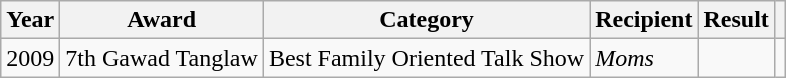<table class="wikitable">
<tr>
<th>Year</th>
<th>Award</th>
<th>Category</th>
<th>Recipient</th>
<th>Result</th>
<th></th>
</tr>
<tr>
<td>2009</td>
<td>7th Gawad Tanglaw</td>
<td>Best Family Oriented Talk Show</td>
<td><em>Moms</em></td>
<td></td>
<td></td>
</tr>
</table>
